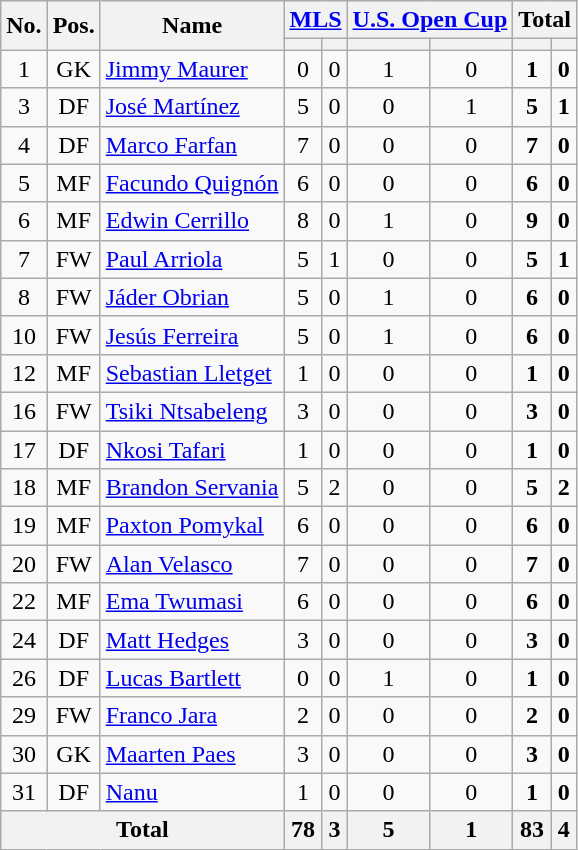<table class="wikitable sortable" style="text-align: center;">
<tr>
<th rowspan="2">No.</th>
<th rowspan="2">Pos.</th>
<th rowspan="2">Name</th>
<th colspan="2"><a href='#'>MLS</a></th>
<th colspan="2"><a href='#'>U.S. Open Cup</a></th>
<th colspan="2"><strong>Total</strong></th>
</tr>
<tr>
<th></th>
<th></th>
<th></th>
<th></th>
<th></th>
<th></th>
</tr>
<tr>
<td>1</td>
<td>GK</td>
<td align=left> <a href='#'>Jimmy Maurer</a></td>
<td>0</td>
<td>0</td>
<td>1</td>
<td>0</td>
<td><strong>1</strong></td>
<td><strong>0</strong></td>
</tr>
<tr>
<td>3</td>
<td>DF</td>
<td align=left> <a href='#'>José Martínez</a></td>
<td>5</td>
<td>0</td>
<td>0</td>
<td>1</td>
<td><strong>5</strong></td>
<td><strong>1</strong></td>
</tr>
<tr>
<td>4</td>
<td>DF</td>
<td align=left> <a href='#'>Marco Farfan</a></td>
<td>7</td>
<td>0</td>
<td>0</td>
<td>0</td>
<td><strong>7</strong></td>
<td><strong>0</strong></td>
</tr>
<tr>
<td>5</td>
<td>MF</td>
<td align=left> <a href='#'>Facundo Quignón</a></td>
<td>6</td>
<td>0</td>
<td>0</td>
<td>0</td>
<td><strong>6</strong></td>
<td><strong>0</strong></td>
</tr>
<tr>
<td>6</td>
<td>MF</td>
<td align=left> <a href='#'>Edwin Cerrillo</a></td>
<td>8</td>
<td>0</td>
<td>1</td>
<td>0</td>
<td><strong>9</strong></td>
<td><strong>0</strong></td>
</tr>
<tr>
<td>7</td>
<td>FW</td>
<td align=left> <a href='#'>Paul Arriola</a></td>
<td>5</td>
<td>1</td>
<td>0</td>
<td>0</td>
<td><strong>5</strong></td>
<td><strong>1</strong></td>
</tr>
<tr>
<td>8</td>
<td>FW</td>
<td align=left> <a href='#'>Jáder Obrian</a></td>
<td>5</td>
<td>0</td>
<td>1</td>
<td>0</td>
<td><strong>6</strong></td>
<td><strong>0</strong></td>
</tr>
<tr>
<td>10</td>
<td>FW</td>
<td align=left> <a href='#'>Jesús Ferreira</a></td>
<td>5</td>
<td>0</td>
<td>1</td>
<td>0</td>
<td><strong>6</strong></td>
<td><strong>0</strong></td>
</tr>
<tr>
<td>12</td>
<td>MF</td>
<td align=left> <a href='#'>Sebastian Lletget</a></td>
<td>1</td>
<td>0</td>
<td>0</td>
<td>0</td>
<td><strong>1</strong></td>
<td><strong>0</strong></td>
</tr>
<tr>
<td>16</td>
<td>FW</td>
<td align=left> <a href='#'>Tsiki Ntsabeleng</a></td>
<td>3</td>
<td>0</td>
<td>0</td>
<td>0</td>
<td><strong>3</strong></td>
<td><strong>0</strong></td>
</tr>
<tr>
<td>17</td>
<td>DF</td>
<td align=left> <a href='#'>Nkosi Tafari</a></td>
<td>1</td>
<td>0</td>
<td>0</td>
<td>0</td>
<td><strong>1</strong></td>
<td><strong>0</strong></td>
</tr>
<tr>
<td>18</td>
<td>MF</td>
<td align=left> <a href='#'>Brandon Servania</a></td>
<td>5</td>
<td>2</td>
<td>0</td>
<td>0</td>
<td><strong>5</strong></td>
<td><strong>2</strong></td>
</tr>
<tr>
<td>19</td>
<td>MF</td>
<td align=left> <a href='#'>Paxton Pomykal</a></td>
<td>6</td>
<td>0</td>
<td>0</td>
<td>0</td>
<td><strong>6</strong></td>
<td><strong>0</strong></td>
</tr>
<tr>
<td>20</td>
<td>FW</td>
<td align=left> <a href='#'>Alan Velasco</a></td>
<td>7</td>
<td>0</td>
<td>0</td>
<td>0</td>
<td><strong>7</strong></td>
<td><strong>0</strong></td>
</tr>
<tr>
<td>22</td>
<td>MF</td>
<td align=left> <a href='#'>Ema Twumasi</a></td>
<td>6</td>
<td>0</td>
<td>0</td>
<td>0</td>
<td><strong>6</strong></td>
<td><strong>0</strong></td>
</tr>
<tr>
<td>24</td>
<td>DF</td>
<td align=left> <a href='#'>Matt Hedges</a></td>
<td>3</td>
<td>0</td>
<td>0</td>
<td>0</td>
<td><strong>3</strong></td>
<td><strong>0</strong></td>
</tr>
<tr>
<td>26</td>
<td>DF</td>
<td align=left> <a href='#'>Lucas Bartlett</a></td>
<td>0</td>
<td>0</td>
<td>1</td>
<td>0</td>
<td><strong>1</strong></td>
<td><strong>0</strong></td>
</tr>
<tr>
<td>29</td>
<td>FW</td>
<td align=left> <a href='#'>Franco Jara</a></td>
<td>2</td>
<td>0</td>
<td>0</td>
<td>0</td>
<td><strong>2</strong></td>
<td><strong>0</strong></td>
</tr>
<tr>
<td>30</td>
<td>GK</td>
<td align=left> <a href='#'>Maarten Paes</a></td>
<td>3</td>
<td>0</td>
<td>0</td>
<td>0</td>
<td><strong>3</strong></td>
<td><strong>0</strong></td>
</tr>
<tr>
<td>31</td>
<td>DF</td>
<td align=left> <a href='#'>Nanu</a></td>
<td>1</td>
<td>0</td>
<td>0</td>
<td>0</td>
<td><strong>1</strong></td>
<td><strong>0</strong></td>
</tr>
<tr>
<th colspan=3>Total</th>
<th>78</th>
<th>3</th>
<th>5</th>
<th>1</th>
<th>83</th>
<th>4</th>
</tr>
</table>
